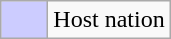<table class="wikitable" border="solid 1px #AAAAAA">
<tr>
<td style="background:#ccccff; width:1.5em;"></td>
<td>Host nation</td>
</tr>
</table>
